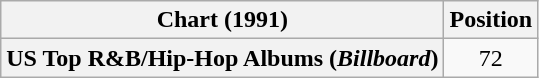<table class="wikitable plainrowheaders" style="text-align:center">
<tr>
<th scope="col">Chart (1991)</th>
<th scope="col">Position</th>
</tr>
<tr>
<th scope="row">US Top R&B/Hip-Hop Albums (<em>Billboard</em>)</th>
<td>72</td>
</tr>
</table>
